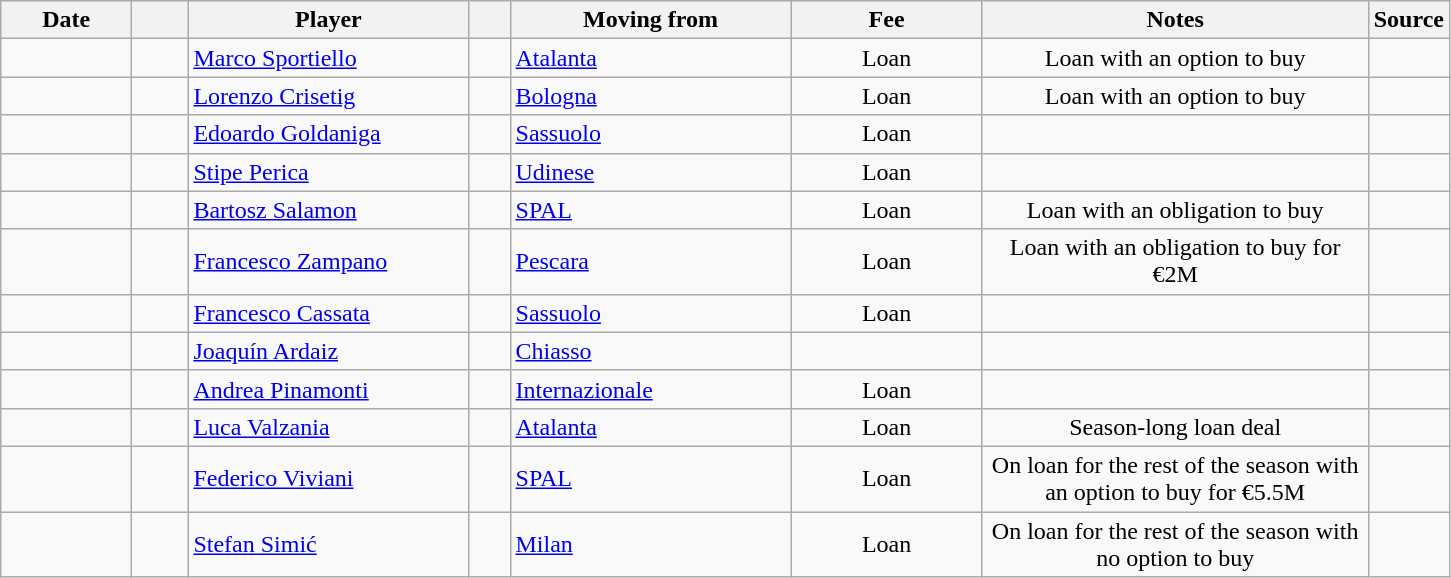<table class="wikitable sortable">
<tr>
<th style="width:80px;">Date</th>
<th style="width:30px;"></th>
<th style="width:180px;">Player</th>
<th style="width:20px;"></th>
<th style="width:180px;">Moving from</th>
<th style="width:120px;" class="unsortable">Fee</th>
<th style="width:250px;" class="unsortable">Notes</th>
<th style="width:20px;">Source</th>
</tr>
<tr>
<td></td>
<td align=center></td>
<td> <a href='#'>Marco Sportiello</a></td>
<td align=center></td>
<td> <a href='#'>Atalanta</a></td>
<td align=center>Loan</td>
<td align=center>Loan with an option to buy</td>
<td></td>
</tr>
<tr>
<td></td>
<td align=center></td>
<td> <a href='#'>Lorenzo Crisetig</a></td>
<td align=center></td>
<td> <a href='#'>Bologna</a></td>
<td align=center>Loan</td>
<td align=center>Loan with an option to buy</td>
<td></td>
</tr>
<tr>
<td></td>
<td align=center></td>
<td> <a href='#'>Edoardo Goldaniga</a></td>
<td align=center></td>
<td> <a href='#'>Sassuolo</a></td>
<td align=center>Loan</td>
<td align=center></td>
<td></td>
</tr>
<tr>
<td></td>
<td align=center></td>
<td> <a href='#'>Stipe Perica</a></td>
<td align=center></td>
<td> <a href='#'>Udinese</a></td>
<td align=center>Loan</td>
<td align=center></td>
<td></td>
</tr>
<tr>
<td></td>
<td align=center></td>
<td> <a href='#'>Bartosz Salamon</a></td>
<td align=center></td>
<td> <a href='#'>SPAL</a></td>
<td align=center>Loan</td>
<td align=center>Loan with an obligation to buy</td>
<td></td>
</tr>
<tr>
<td></td>
<td align=center></td>
<td> <a href='#'>Francesco Zampano</a></td>
<td align=center></td>
<td> <a href='#'>Pescara</a></td>
<td align=center>Loan</td>
<td align=center>Loan with an obligation to buy for €2M</td>
<td></td>
</tr>
<tr>
<td></td>
<td align=center></td>
<td> <a href='#'>Francesco Cassata</a></td>
<td align=center></td>
<td> <a href='#'>Sassuolo</a></td>
<td align=center>Loan</td>
<td align=center></td>
<td></td>
</tr>
<tr>
<td></td>
<td align=center></td>
<td> <a href='#'>Joaquín Ardaiz</a></td>
<td align=center></td>
<td> <a href='#'>Chiasso</a></td>
<td align=center></td>
<td align=center></td>
<td></td>
</tr>
<tr>
<td></td>
<td align=center></td>
<td> <a href='#'>Andrea Pinamonti</a></td>
<td align=center></td>
<td> <a href='#'>Internazionale</a></td>
<td align=center>Loan</td>
<td align=center></td>
<td></td>
</tr>
<tr>
<td></td>
<td align=center></td>
<td> <a href='#'>Luca Valzania</a></td>
<td align=center></td>
<td> <a href='#'>Atalanta</a></td>
<td align=center>Loan</td>
<td align=center>Season-long loan deal</td>
<td></td>
</tr>
<tr>
<td></td>
<td align=center></td>
<td> <a href='#'>Federico Viviani</a></td>
<td align=center></td>
<td> <a href='#'>SPAL</a></td>
<td align=center>Loan</td>
<td align=center>On loan for the rest of the season with an option to buy for €5.5M</td>
<td></td>
</tr>
<tr>
<td></td>
<td align=center></td>
<td> <a href='#'>Stefan Simić</a></td>
<td align=center></td>
<td> <a href='#'>Milan</a></td>
<td align=center>Loan</td>
<td align=center>On loan for the rest of the season with no option to buy</td>
<td></td>
</tr>
</table>
